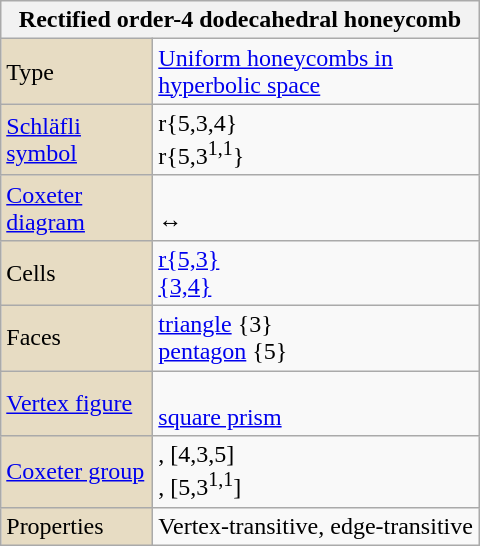<table class="wikitable" align="right" style="margin-left:10px" width="320">
<tr>
<th bgcolor=#e7dcc3 colspan=2>Rectified order-4 dodecahedral honeycomb<br></th>
</tr>
<tr>
<td bgcolor=#e7dcc3>Type</td>
<td><a href='#'>Uniform honeycombs in hyperbolic space</a></td>
</tr>
<tr>
<td bgcolor=#e7dcc3><a href='#'>Schläfli symbol</a></td>
<td>r{5,3,4}<br>r{5,3<sup>1,1</sup>}</td>
</tr>
<tr>
<td bgcolor=#e7dcc3><a href='#'>Coxeter diagram</a></td>
<td><br> ↔ </td>
</tr>
<tr>
<td bgcolor=#e7dcc3>Cells</td>
<td><a href='#'>r{5,3}</a> <br><a href='#'>{3,4}</a> </td>
</tr>
<tr>
<td bgcolor=#e7dcc3>Faces</td>
<td><a href='#'>triangle</a> {3}<br><a href='#'>pentagon</a> {5}</td>
</tr>
<tr>
<td bgcolor=#e7dcc3><a href='#'>Vertex figure</a></td>
<td><br><a href='#'>square prism</a></td>
</tr>
<tr>
<td bgcolor=#e7dcc3><a href='#'>Coxeter group</a></td>
<td>, [4,3,5]<br>, [5,3<sup>1,1</sup>]</td>
</tr>
<tr>
<td bgcolor=#e7dcc3>Properties</td>
<td>Vertex-transitive, edge-transitive</td>
</tr>
</table>
